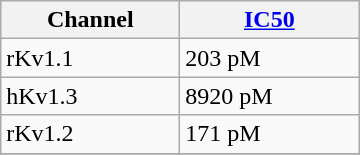<table class="wikitable"style="text-align:left;">
<tr>
<th style="width:7em;">Channel</th>
<th style="width:7em;"><a href='#'>IC50</a></th>
</tr>
<tr>
<td>rKv1.1</td>
<td>203 pM</td>
</tr>
<tr>
<td>hKv1.3</td>
<td>8920 pM</td>
</tr>
<tr>
<td>rKv1.2</td>
<td>171 pM</td>
</tr>
<tr>
</tr>
</table>
